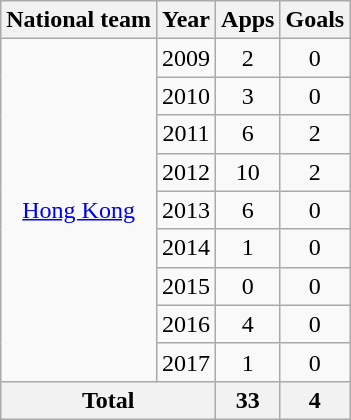<table class="wikitable" style="text-align:center">
<tr>
<th>National team</th>
<th>Year</th>
<th>Apps</th>
<th>Goals</th>
</tr>
<tr>
<td rowspan="9"><a href='#'>Hong Kong</a></td>
<td>2009</td>
<td>2</td>
<td>0</td>
</tr>
<tr>
<td>2010</td>
<td>3</td>
<td>0</td>
</tr>
<tr>
<td>2011</td>
<td>6</td>
<td>2</td>
</tr>
<tr>
<td>2012</td>
<td>10</td>
<td>2</td>
</tr>
<tr>
<td>2013</td>
<td>6</td>
<td>0</td>
</tr>
<tr>
<td>2014</td>
<td>1</td>
<td>0</td>
</tr>
<tr>
<td>2015</td>
<td>0</td>
<td>0</td>
</tr>
<tr>
<td>2016</td>
<td>4</td>
<td>0</td>
</tr>
<tr>
<td>2017</td>
<td>1</td>
<td>0</td>
</tr>
<tr>
<th colspan="2">Total</th>
<th>33</th>
<th>4</th>
</tr>
</table>
